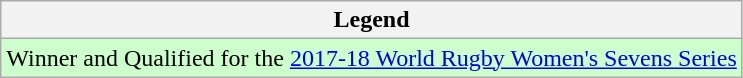<table class="wikitable">
<tr>
<th>Legend</th>
</tr>
<tr bgcolor=ccffcc>
<td>Winner and Qualified for the <a href='#'>2017-18 World Rugby Women's Sevens Series</a></td>
</tr>
</table>
